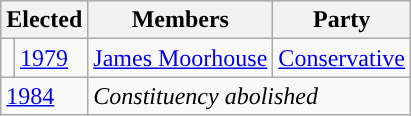<table class="wikitable">
<tr>
<th colspan = "2">Elected</th>
<th>Members</th>
<th>Party</th>
</tr>
<tr>
<td style="background-color: "></td>
<td><a href='#'>1979</a></td>
<td><a href='#'>James Moorhouse</a></td>
<td><a href='#'>Conservative</a></td>
</tr>
<tr>
<td colspan="2"><a href='#'>1984</a></td>
<td colspan="2"><em>Constituency abolished</em></td>
</tr>
</table>
